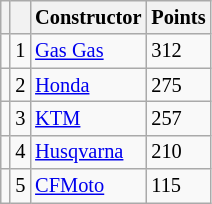<table class="wikitable" style="font-size: 85%;">
<tr>
<th></th>
<th></th>
<th>Constructor</th>
<th>Points</th>
</tr>
<tr>
<td></td>
<td align=center>1</td>
<td> <a href='#'>Gas Gas</a></td>
<td align=left>312</td>
</tr>
<tr>
<td></td>
<td align=center>2</td>
<td> <a href='#'>Honda</a></td>
<td align=left>275</td>
</tr>
<tr>
<td></td>
<td align=center>3</td>
<td> <a href='#'>KTM</a></td>
<td align=left>257</td>
</tr>
<tr>
<td></td>
<td align=center>4</td>
<td> <a href='#'>Husqvarna</a></td>
<td align=left>210</td>
</tr>
<tr>
<td></td>
<td align=center>5</td>
<td> <a href='#'>CFMoto</a></td>
<td align=left>115</td>
</tr>
</table>
